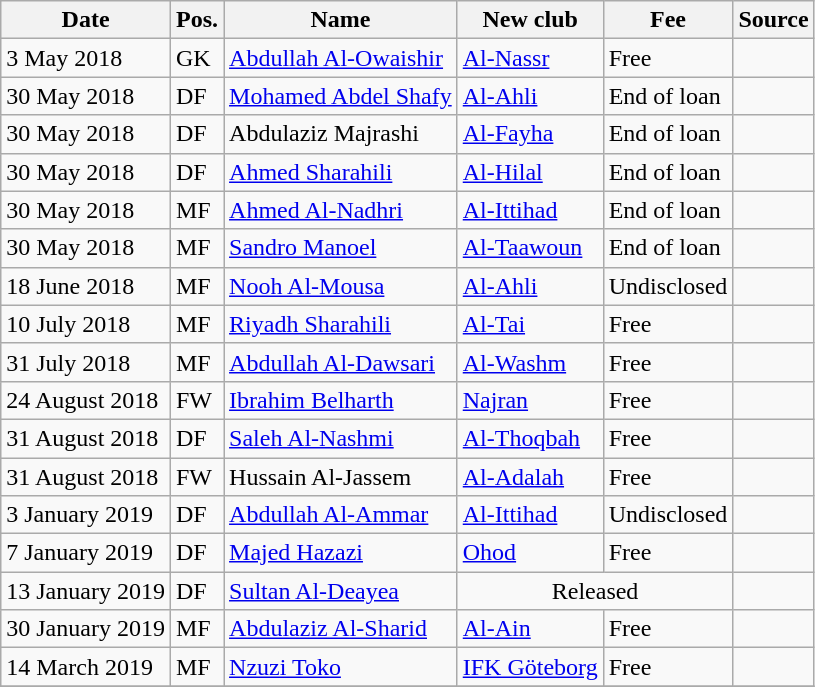<table class="wikitable" style="text-align:left">
<tr>
<th>Date</th>
<th>Pos.</th>
<th>Name</th>
<th>New club</th>
<th>Fee</th>
<th>Source</th>
</tr>
<tr>
<td>3 May 2018</td>
<td>GK</td>
<td> <a href='#'>Abdullah Al-Owaishir</a></td>
<td> <a href='#'>Al-Nassr</a></td>
<td>Free</td>
<td></td>
</tr>
<tr>
<td>30 May 2018</td>
<td>DF</td>
<td> <a href='#'>Mohamed Abdel Shafy</a></td>
<td> <a href='#'>Al-Ahli</a></td>
<td>End of loan</td>
<td></td>
</tr>
<tr>
<td>30 May 2018</td>
<td>DF</td>
<td> Abdulaziz Majrashi</td>
<td> <a href='#'>Al-Fayha</a></td>
<td>End of loan</td>
<td></td>
</tr>
<tr>
<td>30 May 2018</td>
<td>DF</td>
<td> <a href='#'>Ahmed Sharahili</a></td>
<td> <a href='#'>Al-Hilal</a></td>
<td>End of loan</td>
<td></td>
</tr>
<tr>
<td>30 May 2018</td>
<td>MF</td>
<td> <a href='#'>Ahmed Al-Nadhri</a></td>
<td> <a href='#'>Al-Ittihad</a></td>
<td>End of loan</td>
<td></td>
</tr>
<tr>
<td>30 May 2018</td>
<td>MF</td>
<td> <a href='#'>Sandro Manoel</a></td>
<td> <a href='#'>Al-Taawoun</a></td>
<td>End of loan</td>
<td></td>
</tr>
<tr>
<td>18 June 2018</td>
<td>MF</td>
<td> <a href='#'>Nooh Al-Mousa</a></td>
<td> <a href='#'>Al-Ahli</a></td>
<td>Undisclosed</td>
<td></td>
</tr>
<tr>
<td>10 July 2018</td>
<td>MF</td>
<td> <a href='#'>Riyadh Sharahili</a></td>
<td> <a href='#'>Al-Tai</a></td>
<td>Free</td>
<td></td>
</tr>
<tr>
<td>31 July 2018</td>
<td>MF</td>
<td> <a href='#'>Abdullah Al-Dawsari</a></td>
<td> <a href='#'>Al-Washm</a></td>
<td>Free</td>
<td></td>
</tr>
<tr>
<td>24 August 2018</td>
<td>FW</td>
<td> <a href='#'>Ibrahim Belharth</a></td>
<td> <a href='#'>Najran</a></td>
<td>Free</td>
<td></td>
</tr>
<tr>
<td>31 August 2018</td>
<td>DF</td>
<td> <a href='#'>Saleh Al-Nashmi</a></td>
<td> <a href='#'>Al-Thoqbah</a></td>
<td>Free</td>
<td></td>
</tr>
<tr>
<td>31 August 2018</td>
<td>FW</td>
<td> Hussain Al-Jassem</td>
<td> <a href='#'>Al-Adalah</a></td>
<td>Free</td>
<td></td>
</tr>
<tr>
<td>3 January 2019</td>
<td>DF</td>
<td> <a href='#'>Abdullah Al-Ammar</a></td>
<td> <a href='#'>Al-Ittihad</a></td>
<td>Undisclosed</td>
<td></td>
</tr>
<tr>
<td>7 January 2019</td>
<td>DF</td>
<td> <a href='#'>Majed Hazazi</a></td>
<td> <a href='#'>Ohod</a></td>
<td>Free</td>
<td></td>
</tr>
<tr>
<td>13 January 2019</td>
<td>DF</td>
<td> <a href='#'>Sultan Al-Deayea</a></td>
<td colspan="2" style="text-align:center;">Released</td>
<td></td>
</tr>
<tr>
<td>30 January 2019</td>
<td>MF</td>
<td> <a href='#'>Abdulaziz Al-Sharid</a></td>
<td> <a href='#'>Al-Ain</a></td>
<td>Free</td>
<td></td>
</tr>
<tr>
<td>14 March 2019</td>
<td>MF</td>
<td> <a href='#'>Nzuzi Toko</a></td>
<td> <a href='#'>IFK Göteborg</a></td>
<td>Free</td>
<td></td>
</tr>
<tr>
</tr>
</table>
